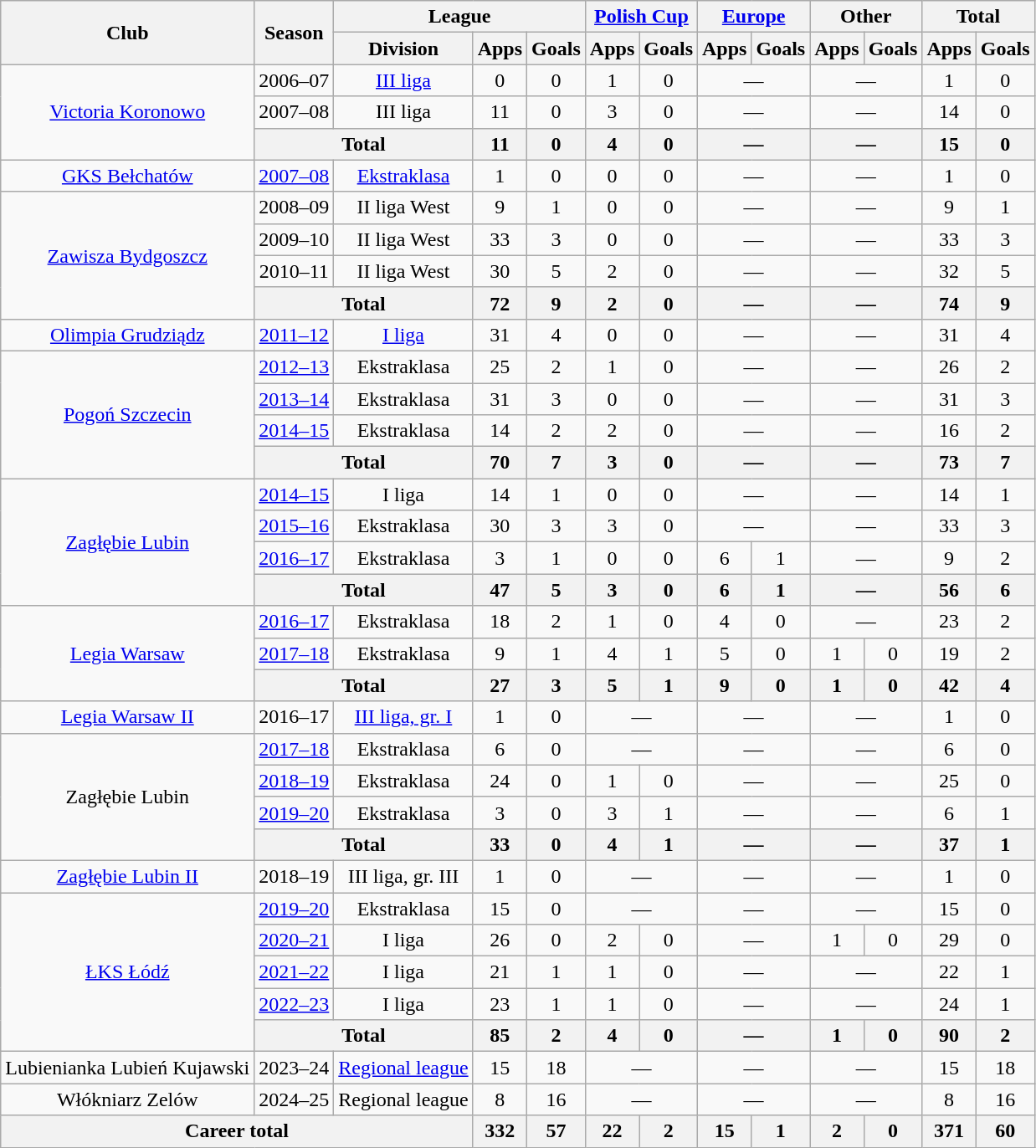<table class=wikitable style="text-align: center">
<tr>
<th rowspan=2>Club</th>
<th rowspan=2>Season</th>
<th colspan=3>League</th>
<th colspan=2><a href='#'>Polish Cup</a></th>
<th colspan=2><a href='#'>Europe</a></th>
<th colspan=2>Other</th>
<th colspan=2>Total</th>
</tr>
<tr>
<th>Division</th>
<th>Apps</th>
<th>Goals</th>
<th>Apps</th>
<th>Goals</th>
<th>Apps</th>
<th>Goals</th>
<th>Apps</th>
<th>Goals</th>
<th>Apps</th>
<th>Goals</th>
</tr>
<tr>
<td rowspan=3><a href='#'>Victoria Koronowo</a></td>
<td>2006–07</td>
<td><a href='#'>III liga</a></td>
<td>0</td>
<td>0</td>
<td>1</td>
<td>0</td>
<td colspan="2">—</td>
<td colspan="2">—</td>
<td>1</td>
<td>0</td>
</tr>
<tr>
<td>2007–08</td>
<td>III liga</td>
<td>11</td>
<td>0</td>
<td>3</td>
<td>0</td>
<td colspan="2">—</td>
<td colspan="2">—</td>
<td>14</td>
<td>0</td>
</tr>
<tr>
<th colspan=2>Total</th>
<th>11</th>
<th>0</th>
<th>4</th>
<th>0</th>
<th colspan="2">—</th>
<th colspan="2">—</th>
<th>15</th>
<th>0</th>
</tr>
<tr>
<td rowspan=1><a href='#'>GKS Bełchatów</a></td>
<td><a href='#'>2007–08</a></td>
<td><a href='#'>Ekstraklasa</a></td>
<td>1</td>
<td>0</td>
<td>0</td>
<td>0</td>
<td colspan="2">—</td>
<td colspan="2">—</td>
<td>1</td>
<td>0</td>
</tr>
<tr>
<td rowspan=4><a href='#'>Zawisza Bydgoszcz</a></td>
<td>2008–09</td>
<td>II liga West</td>
<td>9</td>
<td>1</td>
<td>0</td>
<td>0</td>
<td colspan="2">—</td>
<td colspan="2">—</td>
<td>9</td>
<td>1</td>
</tr>
<tr>
<td>2009–10</td>
<td>II liga West</td>
<td>33</td>
<td>3</td>
<td>0</td>
<td>0</td>
<td colspan="2">—</td>
<td colspan="2">—</td>
<td>33</td>
<td>3</td>
</tr>
<tr>
<td>2010–11</td>
<td>II liga West</td>
<td>30</td>
<td>5</td>
<td>2</td>
<td>0</td>
<td colspan="2">—</td>
<td colspan="2">—</td>
<td>32</td>
<td>5</td>
</tr>
<tr>
<th colspan=2>Total</th>
<th>72</th>
<th>9</th>
<th>2</th>
<th>0</th>
<th colspan="2">—</th>
<th colspan="2">—</th>
<th>74</th>
<th>9</th>
</tr>
<tr>
<td><a href='#'>Olimpia Grudziądz</a></td>
<td><a href='#'>2011–12</a></td>
<td><a href='#'>I liga</a></td>
<td>31</td>
<td>4</td>
<td>0</td>
<td>0</td>
<td colspan="2">—</td>
<td colspan="2">—</td>
<td>31</td>
<td>4</td>
</tr>
<tr>
<td rowspan=4><a href='#'>Pogoń Szczecin</a></td>
<td><a href='#'>2012–13</a></td>
<td>Ekstraklasa</td>
<td>25</td>
<td>2</td>
<td>1</td>
<td>0</td>
<td colspan="2">—</td>
<td colspan="2">—</td>
<td>26</td>
<td>2</td>
</tr>
<tr>
<td><a href='#'>2013–14</a></td>
<td>Ekstraklasa</td>
<td>31</td>
<td>3</td>
<td>0</td>
<td>0</td>
<td colspan="2">—</td>
<td colspan="2">—</td>
<td>31</td>
<td>3</td>
</tr>
<tr>
<td><a href='#'>2014–15</a></td>
<td>Ekstraklasa</td>
<td>14</td>
<td>2</td>
<td>2</td>
<td>0</td>
<td colspan="2">—</td>
<td colspan="2">—</td>
<td>16</td>
<td>2</td>
</tr>
<tr>
<th colspan=2>Total</th>
<th>70</th>
<th>7</th>
<th>3</th>
<th>0</th>
<th colspan="2">—</th>
<th colspan="2">—</th>
<th>73</th>
<th>7</th>
</tr>
<tr>
<td rowspan=4><a href='#'>Zagłębie Lubin</a></td>
<td><a href='#'>2014–15</a></td>
<td>I liga</td>
<td>14</td>
<td>1</td>
<td>0</td>
<td>0</td>
<td colspan="2">—</td>
<td colspan="2">—</td>
<td>14</td>
<td>1</td>
</tr>
<tr>
<td><a href='#'>2015–16</a></td>
<td>Ekstraklasa</td>
<td>30</td>
<td>3</td>
<td>3</td>
<td>0</td>
<td colspan="2">—</td>
<td colspan="2">—</td>
<td>33</td>
<td>3</td>
</tr>
<tr>
<td><a href='#'>2016–17</a></td>
<td>Ekstraklasa</td>
<td>3</td>
<td>1</td>
<td>0</td>
<td>0</td>
<td>6</td>
<td>1</td>
<td colspan="2">—</td>
<td>9</td>
<td>2</td>
</tr>
<tr>
<th colspan=2>Total</th>
<th>47</th>
<th>5</th>
<th>3</th>
<th>0</th>
<th>6</th>
<th>1</th>
<th colspan="2">—</th>
<th>56</th>
<th>6</th>
</tr>
<tr>
<td rowspan=3><a href='#'>Legia Warsaw</a></td>
<td><a href='#'>2016–17</a></td>
<td>Ekstraklasa</td>
<td>18</td>
<td>2</td>
<td>1</td>
<td>0</td>
<td>4</td>
<td>0</td>
<td colspan="2">—</td>
<td>23</td>
<td>2</td>
</tr>
<tr>
<td><a href='#'>2017–18</a></td>
<td>Ekstraklasa</td>
<td>9</td>
<td>1</td>
<td>4</td>
<td>1</td>
<td>5</td>
<td>0</td>
<td>1</td>
<td>0</td>
<td>19</td>
<td>2</td>
</tr>
<tr>
<th colspan=2>Total</th>
<th>27</th>
<th>3</th>
<th>5</th>
<th>1</th>
<th>9</th>
<th>0</th>
<th>1</th>
<th>0</th>
<th>42</th>
<th>4</th>
</tr>
<tr>
<td><a href='#'>Legia Warsaw II</a></td>
<td>2016–17</td>
<td><a href='#'>III liga, gr. I</a></td>
<td>1</td>
<td>0</td>
<td colspan="2">—</td>
<td colspan="2">—</td>
<td colspan="2">—</td>
<td>1</td>
<td>0</td>
</tr>
<tr>
<td rowspan=4>Zagłębie Lubin</td>
<td><a href='#'>2017–18</a></td>
<td>Ekstraklasa</td>
<td>6</td>
<td>0</td>
<td colspan="2">—</td>
<td colspan="2">—</td>
<td colspan="2">—</td>
<td>6</td>
<td>0</td>
</tr>
<tr>
<td><a href='#'>2018–19</a></td>
<td>Ekstraklasa</td>
<td>24</td>
<td>0</td>
<td>1</td>
<td>0</td>
<td colspan="2">—</td>
<td colspan="2">—</td>
<td>25</td>
<td>0</td>
</tr>
<tr>
<td><a href='#'>2019–20</a></td>
<td>Ekstraklasa</td>
<td>3</td>
<td>0</td>
<td>3</td>
<td>1</td>
<td colspan="2">—</td>
<td colspan="2">—</td>
<td>6</td>
<td>1</td>
</tr>
<tr>
<th colspan=2>Total</th>
<th>33</th>
<th>0</th>
<th>4</th>
<th>1</th>
<th colspan="2">—</th>
<th colspan="2">—</th>
<th>37</th>
<th>1</th>
</tr>
<tr>
<td><a href='#'>Zagłębie Lubin II</a></td>
<td>2018–19</td>
<td>III liga, gr. III</td>
<td>1</td>
<td>0</td>
<td colspan="2">—</td>
<td colspan="2">—</td>
<td colspan="2">—</td>
<td>1</td>
<td>0</td>
</tr>
<tr>
<td rowspan=5><a href='#'>ŁKS Łódź</a></td>
<td><a href='#'>2019–20</a></td>
<td>Ekstraklasa</td>
<td>15</td>
<td>0</td>
<td colspan="2">—</td>
<td colspan="2">—</td>
<td colspan="2">—</td>
<td>15</td>
<td>0</td>
</tr>
<tr>
<td><a href='#'>2020–21</a></td>
<td>I liga</td>
<td>26</td>
<td>0</td>
<td>2</td>
<td>0</td>
<td colspan="2">—</td>
<td>1</td>
<td>0</td>
<td>29</td>
<td>0</td>
</tr>
<tr>
<td><a href='#'>2021–22</a></td>
<td>I liga</td>
<td>21</td>
<td>1</td>
<td>1</td>
<td>0</td>
<td colspan="2">—</td>
<td colspan="2">—</td>
<td>22</td>
<td>1</td>
</tr>
<tr>
<td><a href='#'>2022–23</a></td>
<td>I liga</td>
<td>23</td>
<td>1</td>
<td>1</td>
<td>0</td>
<td colspan="2">—</td>
<td colspan="2">—</td>
<td>24</td>
<td>1</td>
</tr>
<tr>
<th colspan=2>Total</th>
<th>85</th>
<th>2</th>
<th>4</th>
<th>0</th>
<th colspan="2">—</th>
<th>1</th>
<th>0</th>
<th>90</th>
<th>2</th>
</tr>
<tr>
<td>Lubienianka Lubień Kujawski</td>
<td>2023–24</td>
<td><a href='#'>Regional league</a></td>
<td>15</td>
<td>18</td>
<td colspan="2">—</td>
<td colspan="2">—</td>
<td colspan="2">—</td>
<td>15</td>
<td>18</td>
</tr>
<tr>
<td>Włókniarz Zelów</td>
<td>2024–25</td>
<td>Regional league</td>
<td>8</td>
<td>16</td>
<td colspan="2">—</td>
<td colspan="2">—</td>
<td colspan="2">—</td>
<td>8</td>
<td>16</td>
</tr>
<tr>
<th colspan=3>Career total</th>
<th>332</th>
<th>57</th>
<th>22</th>
<th>2</th>
<th>15</th>
<th>1</th>
<th>2</th>
<th>0</th>
<th>371</th>
<th>60</th>
</tr>
</table>
